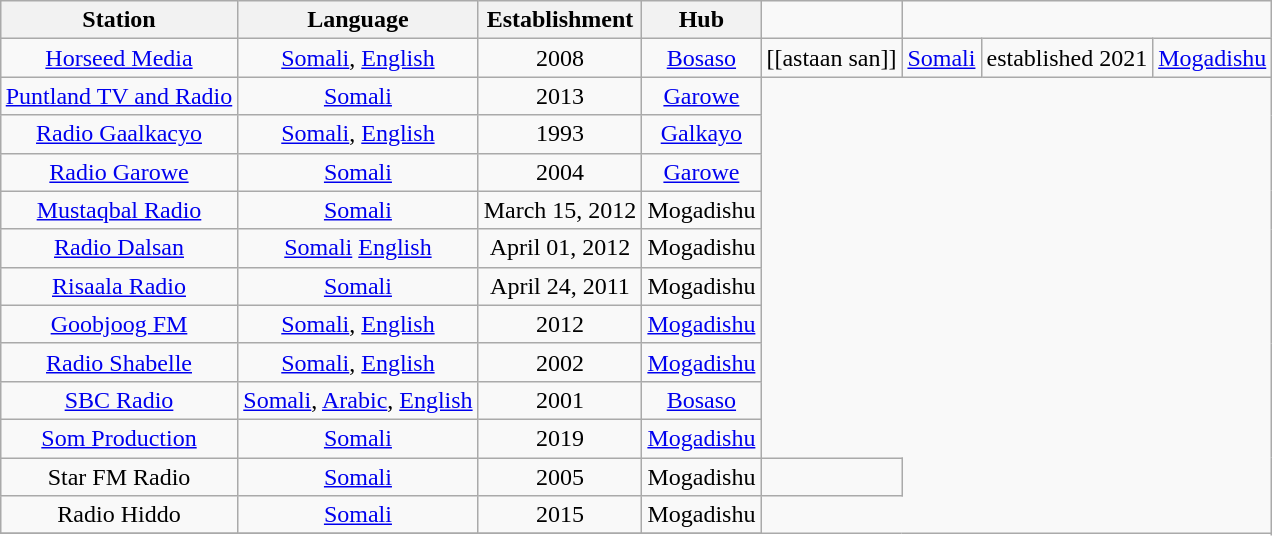<table class="wikitable" style="text-align:center; margin: 1em auto 1em auto;">
<tr>
<th>Station</th>
<th>Language</th>
<th>Establishment</th>
<th>Hub</th>
<td></td>
</tr>
<tr>
<td><a href='#'>Horseed Media</a></td>
<td><a href='#'>Somali</a>, <a href='#'>English</a></td>
<td>2008</td>
<td><a href='#'>Bosaso</a></td>
<td>[[astaan san]]</td>
<td><a href='#'>Somali</a></td>
<td>established 2021</td>
<td><a href='#'>Mogadishu</a></td>
</tr>
<tr>
<td><a href='#'>Puntland TV and Radio</a></td>
<td><a href='#'>Somali</a></td>
<td>2013</td>
<td><a href='#'>Garowe</a></td>
</tr>
<tr>
<td><a href='#'>Radio Gaalkacyo</a></td>
<td><a href='#'>Somali</a>, <a href='#'>English</a></td>
<td>1993</td>
<td><a href='#'>Galkayo</a></td>
</tr>
<tr>
<td><a href='#'>Radio Garowe</a></td>
<td><a href='#'>Somali</a></td>
<td>2004</td>
<td><a href='#'>Garowe</a></td>
</tr>
<tr>
<td><a href='#'>Mustaqbal Radio</a></td>
<td><a href='#'>Somali</a></td>
<td>March 15, 2012</td>
<td>Mogadishu</td>
</tr>
<tr>
<td><a href='#'>Radio Dalsan</a></td>
<td><a href='#'>Somali</a> <a href='#'>English</a></td>
<td>April 01, 2012</td>
<td>Mogadishu</td>
</tr>
<tr>
<td><a href='#'>Risaala Radio</a></td>
<td><a href='#'>Somali</a></td>
<td>April 24, 2011</td>
<td>Mogadishu</td>
</tr>
<tr>
<td><a href='#'>Goobjoog FM</a></td>
<td><a href='#'>Somali</a>, <a href='#'>English</a></td>
<td>2012</td>
<td><a href='#'>Mogadishu</a></td>
</tr>
<tr>
<td><a href='#'>Radio Shabelle</a></td>
<td><a href='#'>Somali</a>, <a href='#'>English</a></td>
<td>2002</td>
<td><a href='#'>Mogadishu</a></td>
</tr>
<tr>
<td><a href='#'>SBC Radio</a></td>
<td><a href='#'>Somali</a>, <a href='#'>Arabic</a>, <a href='#'>English</a></td>
<td>2001</td>
<td><a href='#'>Bosaso</a></td>
</tr>
<tr>
<td><a href='#'>Som Production</a></td>
<td><a href='#'>Somali</a></td>
<td>2019</td>
<td><a href='#'>Mogadishu</a></td>
</tr>
<tr>
<td>Star FM Radio</td>
<td><a href='#'>Somali</a></td>
<td>2005</td>
<td>Mogadishu</td>
<td></td>
</tr>
<tr>
<td>Radio Hiddo</td>
<td><a href='#'>Somali</a></td>
<td>2015</td>
<td>Mogadishu</td>
</tr>
<tr Goobjoog FM || >
</tr>
</table>
